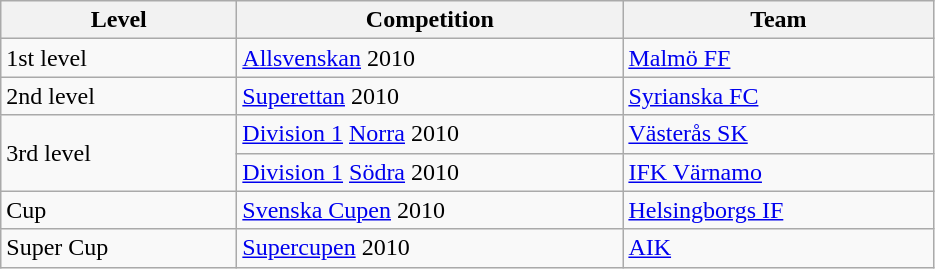<table class="wikitable" style="text-align: left;">
<tr>
<th style="width: 150px;">Level</th>
<th style="width: 250px;">Competition</th>
<th style="width: 200px;">Team</th>
</tr>
<tr>
<td>1st level</td>
<td><a href='#'>Allsvenskan</a> 2010</td>
<td><a href='#'>Malmö FF</a></td>
</tr>
<tr>
<td>2nd level</td>
<td><a href='#'>Superettan</a> 2010</td>
<td><a href='#'>Syrianska FC</a></td>
</tr>
<tr>
<td rowspan="2">3rd level</td>
<td><a href='#'>Division 1</a> <a href='#'>Norra</a> 2010</td>
<td><a href='#'>Västerås SK</a></td>
</tr>
<tr>
<td><a href='#'>Division 1</a> <a href='#'>Södra</a> 2010</td>
<td><a href='#'>IFK Värnamo</a></td>
</tr>
<tr>
<td>Cup</td>
<td><a href='#'>Svenska Cupen</a> 2010</td>
<td><a href='#'>Helsingborgs IF</a></td>
</tr>
<tr>
<td>Super Cup</td>
<td><a href='#'>Supercupen</a> 2010</td>
<td><a href='#'>AIK</a></td>
</tr>
</table>
